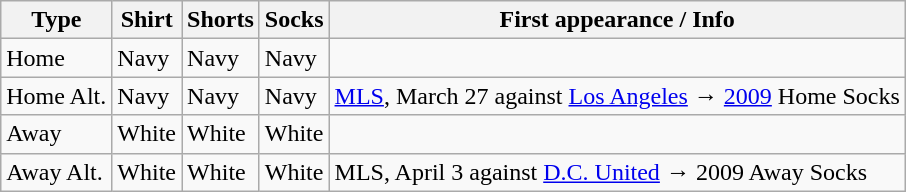<table class="wikitable">
<tr>
<th>Type</th>
<th>Shirt</th>
<th>Shorts</th>
<th>Socks</th>
<th>First appearance / Info</th>
</tr>
<tr>
<td>Home</td>
<td>Navy</td>
<td>Navy</td>
<td>Navy</td>
<td></td>
</tr>
<tr>
<td>Home Alt.</td>
<td>Navy</td>
<td>Navy</td>
<td>Navy</td>
<td><a href='#'>MLS</a>, March 27 against <a href='#'>Los Angeles</a> → <a href='#'>2009</a> Home Socks</td>
</tr>
<tr>
<td>Away</td>
<td>White</td>
<td>White</td>
<td>White</td>
<td></td>
</tr>
<tr>
<td>Away Alt.</td>
<td>White</td>
<td>White</td>
<td>White</td>
<td>MLS, April 3 against <a href='#'>D.C. United</a> → 2009 Away Socks</td>
</tr>
</table>
